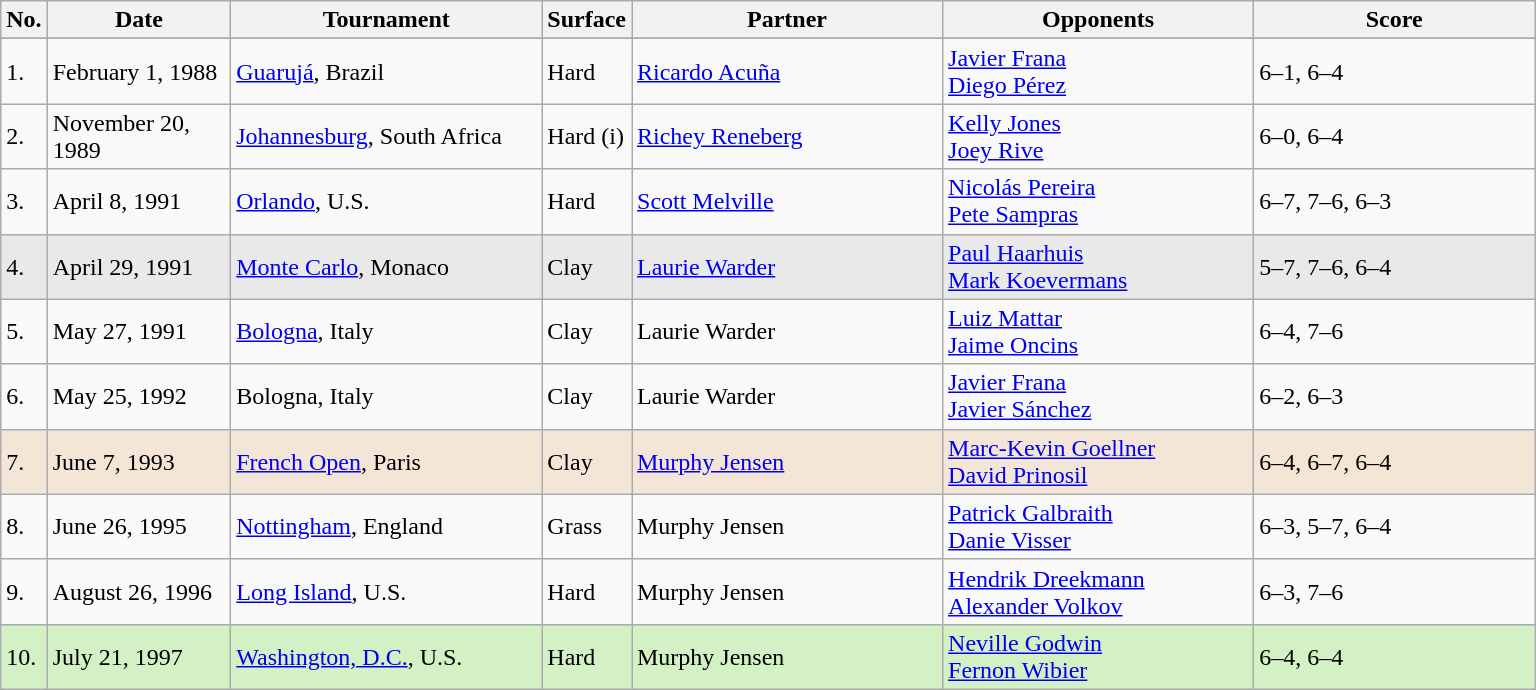<table class="sortable wikitable">
<tr>
<th style="width:20px">No.</th>
<th style="width:115px">Date</th>
<th style="width:200px">Tournament</th>
<th style="width:50px">Surface</th>
<th style="width:200px">Partner</th>
<th style="width:200px">Opponents</th>
<th style="width:180px" class="unsortable">Score</th>
</tr>
<tr>
</tr>
<tr>
<td>1.</td>
<td>February 1, 1988</td>
<td><a href='#'>Guarujá</a>, Brazil</td>
<td>Hard</td>
<td> <a href='#'>Ricardo Acuña</a></td>
<td> <a href='#'>Javier Frana</a> <br>  <a href='#'>Diego Pérez</a></td>
<td>6–1, 6–4</td>
</tr>
<tr>
<td>2.</td>
<td>November 20, 1989</td>
<td><a href='#'>Johannesburg</a>, South Africa</td>
<td>Hard (i)</td>
<td> <a href='#'>Richey Reneberg</a></td>
<td> <a href='#'>Kelly Jones</a> <br>  <a href='#'>Joey Rive</a></td>
<td>6–0, 6–4</td>
</tr>
<tr>
<td>3.</td>
<td>April 8, 1991</td>
<td><a href='#'>Orlando</a>, U.S.</td>
<td>Hard</td>
<td> <a href='#'>Scott Melville</a></td>
<td> <a href='#'>Nicolás Pereira</a> <br>  <a href='#'>Pete Sampras</a></td>
<td>6–7, 7–6, 6–3</td>
</tr>
<tr style="background:#e9e9e9;">
<td>4.</td>
<td>April 29, 1991</td>
<td><a href='#'>Monte Carlo</a>, Monaco</td>
<td>Clay</td>
<td> <a href='#'>Laurie Warder</a></td>
<td> <a href='#'>Paul Haarhuis</a> <br>  <a href='#'>Mark Koevermans</a></td>
<td>5–7, 7–6, 6–4</td>
</tr>
<tr>
<td>5.</td>
<td>May 27, 1991</td>
<td><a href='#'>Bologna</a>, Italy</td>
<td>Clay</td>
<td> Laurie Warder</td>
<td> <a href='#'>Luiz Mattar</a> <br>  <a href='#'>Jaime Oncins</a></td>
<td>6–4, 7–6</td>
</tr>
<tr>
<td>6.</td>
<td>May 25, 1992</td>
<td>Bologna, Italy</td>
<td>Clay</td>
<td> Laurie Warder</td>
<td> <a href='#'>Javier Frana</a> <br>  <a href='#'>Javier Sánchez</a></td>
<td>6–2, 6–3</td>
</tr>
<tr style="background:#f3e6d7;">
<td>7.</td>
<td>June 7, 1993</td>
<td><a href='#'>French Open</a>, Paris</td>
<td>Clay</td>
<td> <a href='#'>Murphy Jensen</a></td>
<td> <a href='#'>Marc-Kevin Goellner</a> <br>  <a href='#'>David Prinosil</a></td>
<td>6–4, 6–7, 6–4</td>
</tr>
<tr>
<td>8.</td>
<td>June 26, 1995</td>
<td><a href='#'>Nottingham</a>, England</td>
<td>Grass</td>
<td> Murphy Jensen</td>
<td> <a href='#'>Patrick Galbraith</a> <br>  <a href='#'>Danie Visser</a></td>
<td>6–3, 5–7, 6–4</td>
</tr>
<tr>
<td>9.</td>
<td>August 26, 1996</td>
<td><a href='#'>Long Island</a>, U.S.</td>
<td>Hard</td>
<td> Murphy Jensen</td>
<td> <a href='#'>Hendrik Dreekmann</a> <br>  <a href='#'>Alexander Volkov</a></td>
<td>6–3, 7–6</td>
</tr>
<tr style="background:#d4f1c5;">
<td>10.</td>
<td>July 21, 1997</td>
<td><a href='#'>Washington, D.C.</a>, U.S.</td>
<td>Hard</td>
<td> Murphy Jensen</td>
<td> <a href='#'>Neville Godwin</a> <br>  <a href='#'>Fernon Wibier</a></td>
<td>6–4, 6–4</td>
</tr>
</table>
